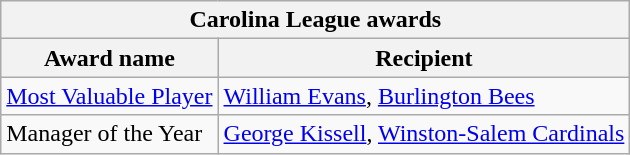<table class="wikitable">
<tr>
<th colspan="2">Carolina League awards</th>
</tr>
<tr>
<th>Award name</th>
<th>Recipient</th>
</tr>
<tr>
<td><a href='#'>Most Valuable Player</a></td>
<td><a href='#'>William Evans</a>, <a href='#'>Burlington Bees</a></td>
</tr>
<tr>
<td>Manager of the Year</td>
<td><a href='#'>George Kissell</a>, <a href='#'>Winston-Salem Cardinals</a></td>
</tr>
</table>
